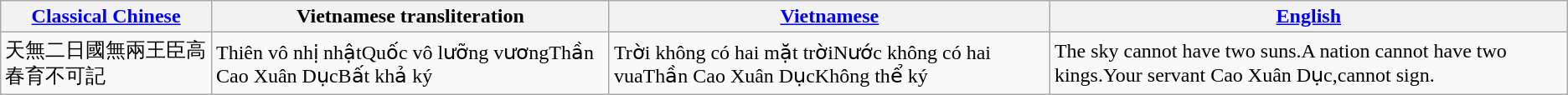<table class="wikitable">
<tr>
<th><a href='#'>Classical Chinese</a></th>
<th>Vietnamese transliteration</th>
<th><a href='#'>Vietnamese</a></th>
<th><a href='#'>English</a></th>
</tr>
<tr>
<td>天無二日國無兩王臣高春育不可記</td>
<td>Thiên vô nhị nhậtQuốc vô lưỡng vươngThần Cao Xuân DụcBất khả ký</td>
<td>Trời không có hai mặt trờiNước không có hai vuaThần Cao Xuân DụcKhông thể ký</td>
<td>The sky cannot have two suns.A nation cannot have two kings.Your servant Cao Xuân Dục,cannot sign.</td>
</tr>
</table>
